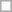<table class=wikitable>
<tr>
<td> </td>
</tr>
</table>
